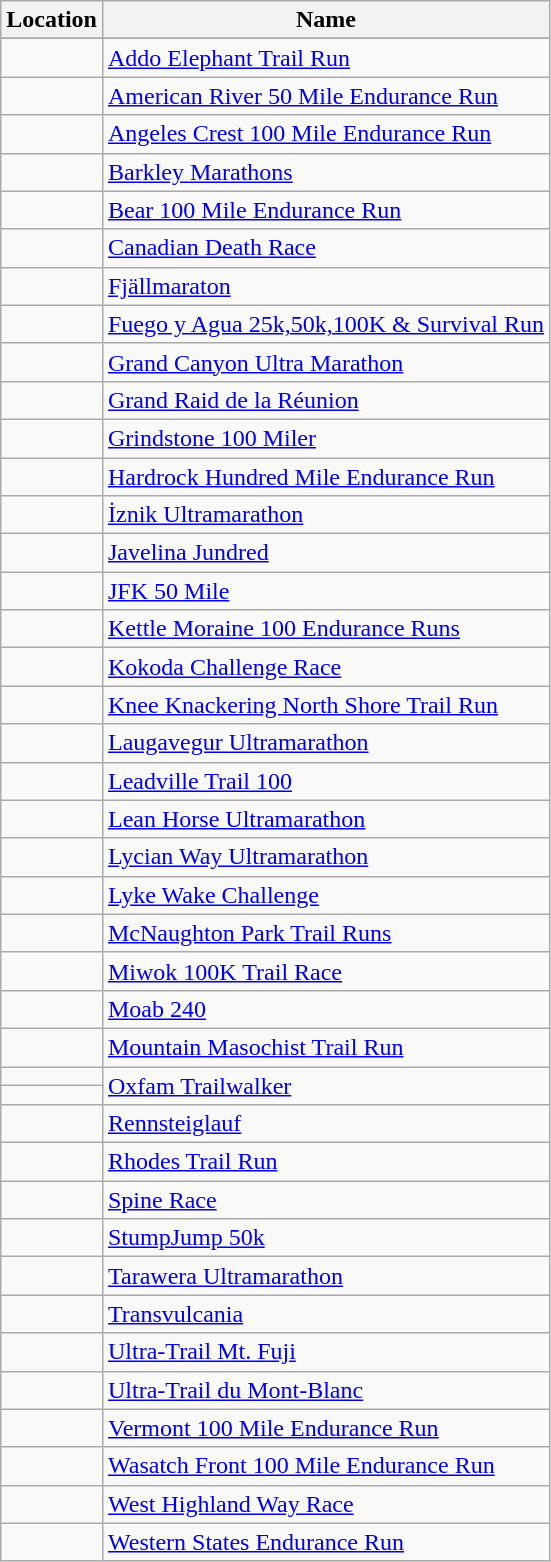<table class="wikitable sortable">
<tr>
<th>Location</th>
<th>Name</th>
</tr>
<tr>
</tr>
<tr>
<td></td>
<td><a href='#'>Addo Elephant Trail Run</a></td>
</tr>
<tr>
<td></td>
<td><a href='#'>American River 50 Mile Endurance Run</a></td>
</tr>
<tr>
<td></td>
<td><a href='#'>Angeles Crest 100 Mile Endurance Run</a></td>
</tr>
<tr>
<td></td>
<td><a href='#'>Barkley Marathons</a></td>
</tr>
<tr>
<td></td>
<td><a href='#'>Bear 100 Mile Endurance Run</a></td>
</tr>
<tr>
<td></td>
<td><a href='#'>Canadian Death Race</a></td>
</tr>
<tr>
<td></td>
<td><a href='#'>Fjällmaraton</a></td>
</tr>
<tr>
<td></td>
<td><a href='#'>Fuego y Agua 25k,50k,100K & Survival Run</a></td>
</tr>
<tr>
<td></td>
<td><a href='#'>Grand Canyon Ultra Marathon</a></td>
</tr>
<tr>
<td></td>
<td><a href='#'>Grand Raid de la Réunion</a></td>
</tr>
<tr>
<td></td>
<td><a href='#'>Grindstone 100 Miler</a></td>
</tr>
<tr>
<td></td>
<td><a href='#'>Hardrock Hundred Mile Endurance Run</a></td>
</tr>
<tr>
<td></td>
<td><a href='#'>İznik Ultramarathon</a></td>
</tr>
<tr>
<td></td>
<td><a href='#'>Javelina Jundred</a></td>
</tr>
<tr>
<td></td>
<td><a href='#'>JFK 50 Mile</a></td>
</tr>
<tr>
<td></td>
<td><a href='#'>Kettle Moraine 100 Endurance Runs</a></td>
</tr>
<tr>
<td></td>
<td><a href='#'>Kokoda Challenge Race</a></td>
</tr>
<tr>
<td></td>
<td><a href='#'>Knee Knackering North Shore Trail Run</a></td>
</tr>
<tr>
<td></td>
<td><a href='#'>Laugavegur Ultramarathon</a></td>
</tr>
<tr>
<td></td>
<td><a href='#'>Leadville Trail 100</a></td>
</tr>
<tr>
<td></td>
<td><a href='#'>Lean Horse Ultramarathon</a></td>
</tr>
<tr>
<td></td>
<td><a href='#'>Lycian Way Ultramarathon</a></td>
</tr>
<tr>
<td></td>
<td><a href='#'>Lyke Wake Challenge</a></td>
</tr>
<tr>
<td></td>
<td><a href='#'>McNaughton Park Trail Runs</a></td>
</tr>
<tr>
<td></td>
<td><a href='#'>Miwok 100K Trail Race</a></td>
</tr>
<tr>
<td></td>
<td><a href='#'>Moab 240</a></td>
</tr>
<tr>
<td></td>
<td><a href='#'>Mountain Masochist Trail Run</a></td>
</tr>
<tr>
<td></td>
<td rowspan = 2><a href='#'>Oxfam Trailwalker</a></td>
</tr>
<tr>
<td></td>
</tr>
<tr>
<td></td>
<td><a href='#'>Rennsteiglauf</a></td>
</tr>
<tr>
<td></td>
<td><a href='#'>Rhodes Trail Run</a></td>
</tr>
<tr>
<td></td>
<td><a href='#'>Spine Race</a></td>
</tr>
<tr>
<td></td>
<td><a href='#'>StumpJump 50k</a></td>
</tr>
<tr>
<td></td>
<td><a href='#'>Tarawera Ultramarathon</a></td>
</tr>
<tr>
<td></td>
<td><a href='#'>Transvulcania</a></td>
</tr>
<tr>
<td></td>
<td><a href='#'>Ultra-Trail Mt. Fuji</a></td>
</tr>
<tr>
<td></td>
<td><a href='#'>Ultra-Trail du Mont-Blanc</a></td>
</tr>
<tr>
<td></td>
<td><a href='#'>Vermont 100 Mile Endurance Run</a></td>
</tr>
<tr>
<td></td>
<td><a href='#'>Wasatch Front 100 Mile Endurance Run</a></td>
</tr>
<tr>
<td></td>
<td><a href='#'>West Highland Way Race</a></td>
</tr>
<tr>
<td></td>
<td><a href='#'>Western States Endurance Run</a></td>
</tr>
</table>
